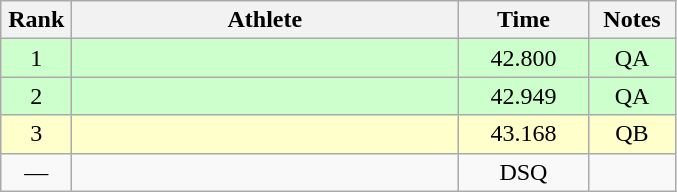<table class=wikitable style="text-align:center">
<tr>
<th width=40>Rank</th>
<th width=250>Athlete</th>
<th width=80>Time</th>
<th width=50>Notes</th>
</tr>
<tr bgcolor="ccffcc">
<td>1</td>
<td align=left></td>
<td>42.800</td>
<td>QA</td>
</tr>
<tr bgcolor="ccffcc">
<td>2</td>
<td align=left></td>
<td>42.949</td>
<td>QA</td>
</tr>
<tr bgcolor="ffffcc">
<td>3</td>
<td align=left></td>
<td>43.168</td>
<td>QB</td>
</tr>
<tr>
<td>—</td>
<td align=left></td>
<td>DSQ</td>
<td></td>
</tr>
</table>
